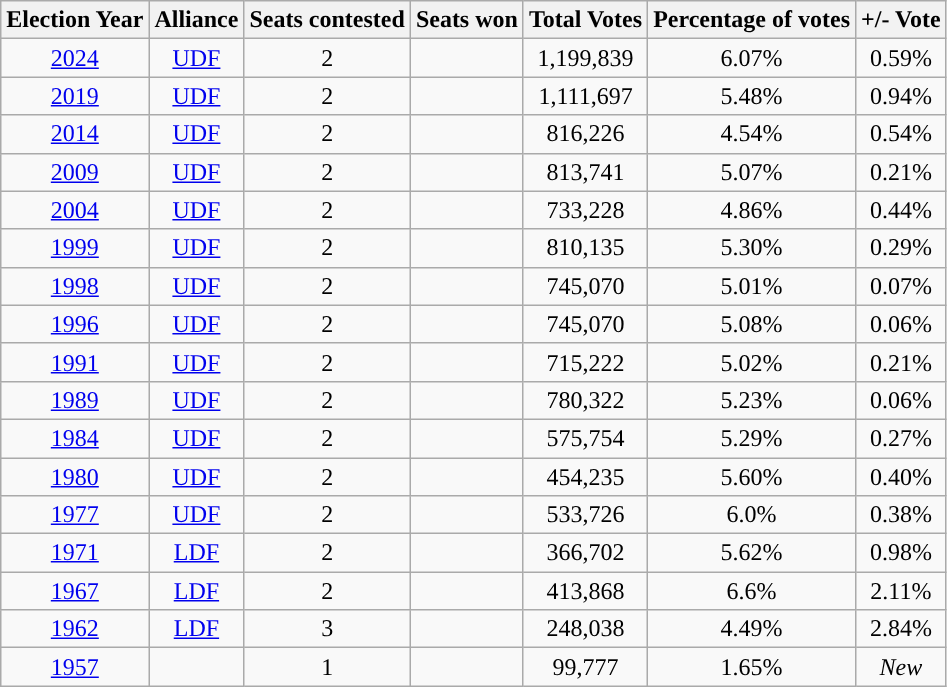<table class="wikitable" style="text-align:center">
<tr>
<th Style="background-color:">Election Year</th>
<th Style="background-color:">Alliance</th>
<th Style="background-color:">Seats contested</th>
<th Style="background-color:">Seats won</th>
<th Style="background-color:">Total Votes</th>
<th Style="background-color:">Percentage of votes</th>
<th Style="background-color:">+/- Vote</th>
</tr>
<tr>
<td><a href='#'>2024</a></td>
<td><a href='#'>UDF</a></td>
<td>2</td>
<td></td>
<td>1,199,839</td>
<td>6.07%</td>
<td> 0.59%</td>
</tr>
<tr>
<td><a href='#'>2019</a></td>
<td><a href='#'>UDF</a></td>
<td>2</td>
<td></td>
<td>1,111,697</td>
<td>5.48%</td>
<td> 0.94%</td>
</tr>
<tr>
<td><a href='#'>2014</a></td>
<td><a href='#'>UDF</a></td>
<td>2</td>
<td></td>
<td>816,226</td>
<td>4.54%</td>
<td> 0.54%</td>
</tr>
<tr>
<td><a href='#'>2009</a></td>
<td><a href='#'>UDF</a></td>
<td>2</td>
<td></td>
<td>813,741</td>
<td>5.07%</td>
<td> 0.21%</td>
</tr>
<tr>
<td><a href='#'>2004</a></td>
<td><a href='#'>UDF</a></td>
<td>2</td>
<td></td>
<td>733,228</td>
<td>4.86%</td>
<td> 0.44%</td>
</tr>
<tr>
<td><a href='#'>1999</a></td>
<td><a href='#'>UDF</a></td>
<td>2</td>
<td></td>
<td>810,135</td>
<td>5.30%</td>
<td> 0.29%</td>
</tr>
<tr>
<td><a href='#'>1998</a></td>
<td><a href='#'>UDF</a></td>
<td>2</td>
<td></td>
<td>745,070</td>
<td>5.01%</td>
<td> 0.07%</td>
</tr>
<tr>
<td><a href='#'>1996</a></td>
<td><a href='#'>UDF</a></td>
<td>2</td>
<td></td>
<td>745,070</td>
<td>5.08%</td>
<td> 0.06%</td>
</tr>
<tr>
<td><a href='#'>1991</a></td>
<td><a href='#'>UDF</a></td>
<td>2</td>
<td></td>
<td>715,222</td>
<td>5.02%</td>
<td> 0.21%</td>
</tr>
<tr>
<td><a href='#'>1989</a></td>
<td><a href='#'>UDF</a></td>
<td>2</td>
<td></td>
<td>780,322</td>
<td>5.23%</td>
<td> 0.06%</td>
</tr>
<tr>
<td><a href='#'>1984</a></td>
<td><a href='#'>UDF</a></td>
<td>2</td>
<td></td>
<td>575,754</td>
<td>5.29%</td>
<td> 0.27%</td>
</tr>
<tr>
<td><a href='#'>1980</a></td>
<td><a href='#'>UDF</a></td>
<td>2</td>
<td></td>
<td>454,235</td>
<td>5.60%</td>
<td> 0.40%</td>
</tr>
<tr>
<td><a href='#'>1977</a></td>
<td><a href='#'>UDF</a></td>
<td>2</td>
<td></td>
<td>533,726</td>
<td>6.0%</td>
<td> 0.38%</td>
</tr>
<tr>
<td><a href='#'>1971</a></td>
<td><a href='#'>LDF</a></td>
<td>2</td>
<td></td>
<td>366,702</td>
<td>5.62%</td>
<td> 0.98%</td>
</tr>
<tr>
<td><a href='#'>1967</a></td>
<td><a href='#'>LDF</a></td>
<td>2</td>
<td></td>
<td>413,868</td>
<td>6.6%</td>
<td> 2.11%</td>
</tr>
<tr>
<td><a href='#'>1962</a></td>
<td><a href='#'>LDF</a></td>
<td>3</td>
<td></td>
<td>248,038</td>
<td>4.49%</td>
<td> 2.84%</td>
</tr>
<tr>
<td><a href='#'>1957</a></td>
<td></td>
<td>1</td>
<td></td>
<td>99,777</td>
<td>1.65%</td>
<td><em>New</em></td>
</tr>
</table>
